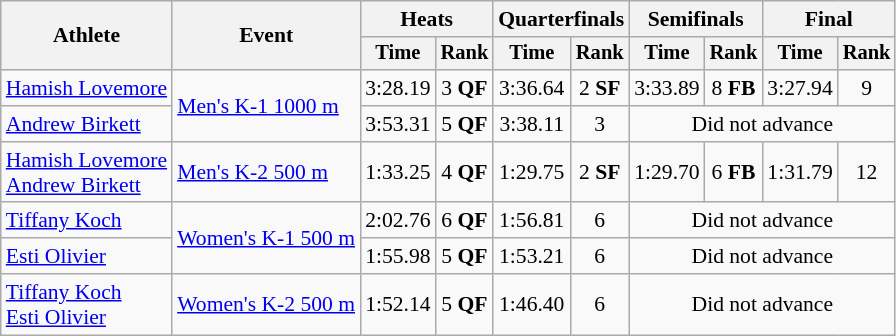<table class=wikitable style="font-size:90%">
<tr>
<th rowspan="2">Athlete</th>
<th rowspan="2">Event</th>
<th colspan=2>Heats</th>
<th colspan=2>Quarterfinals</th>
<th colspan=2>Semifinals</th>
<th colspan=2>Final</th>
</tr>
<tr style="font-size:95%">
<th>Time</th>
<th>Rank</th>
<th>Time</th>
<th>Rank</th>
<th>Time</th>
<th>Rank</th>
<th>Time</th>
<th>Rank</th>
</tr>
<tr align=center>
<td align=left><a href='#'>Hamish Lovemore</a></td>
<td rowspan=2 align=left><a href='#'>Men's K-1 1000 m</a></td>
<td>3:28.19</td>
<td>3 <strong>QF</strong></td>
<td>3:36.64</td>
<td>2 <strong>SF</strong></td>
<td>3:33.89</td>
<td>8 <strong>FB</strong></td>
<td>3:27.94</td>
<td>9</td>
</tr>
<tr align=center>
<td align=left><a href='#'>Andrew Birkett</a></td>
<td>3:53.31</td>
<td>5 <strong>QF</strong></td>
<td>3:38.11</td>
<td>3</td>
<td colspan="4">Did not advance</td>
</tr>
<tr align=center>
<td align=left><a href='#'>Hamish Lovemore</a><br><a href='#'>Andrew Birkett</a></td>
<td align=left><a href='#'>Men's K-2 500 m</a></td>
<td>1:33.25</td>
<td>4 <strong>QF</strong></td>
<td>1:29.75</td>
<td>2 <strong>SF</strong></td>
<td>1:29.70</td>
<td>6 <strong>FB</strong></td>
<td>1:31.79</td>
<td>12</td>
</tr>
<tr align=center>
<td align=left><a href='#'>Tiffany Koch</a></td>
<td rowspan=2 align=left><a href='#'>Women's K-1 500 m</a></td>
<td>2:02.76</td>
<td>6 <strong>QF</strong></td>
<td>1:56.81</td>
<td>6</td>
<td colspan="4">Did not advance</td>
</tr>
<tr align=center>
<td align=left><a href='#'>Esti Olivier</a></td>
<td>1:55.98</td>
<td>5 <strong>QF</strong></td>
<td>1:53.21</td>
<td>6</td>
<td colspan="4">Did not advance</td>
</tr>
<tr align=center>
<td align=left><a href='#'>Tiffany Koch</a><br><a href='#'>Esti Olivier</a></td>
<td align=left><a href='#'>Women's K-2 500 m</a></td>
<td>1:52.14</td>
<td>5 <strong>QF</strong></td>
<td>1:46.40</td>
<td>6</td>
<td colspan="4">Did not advance</td>
</tr>
</table>
